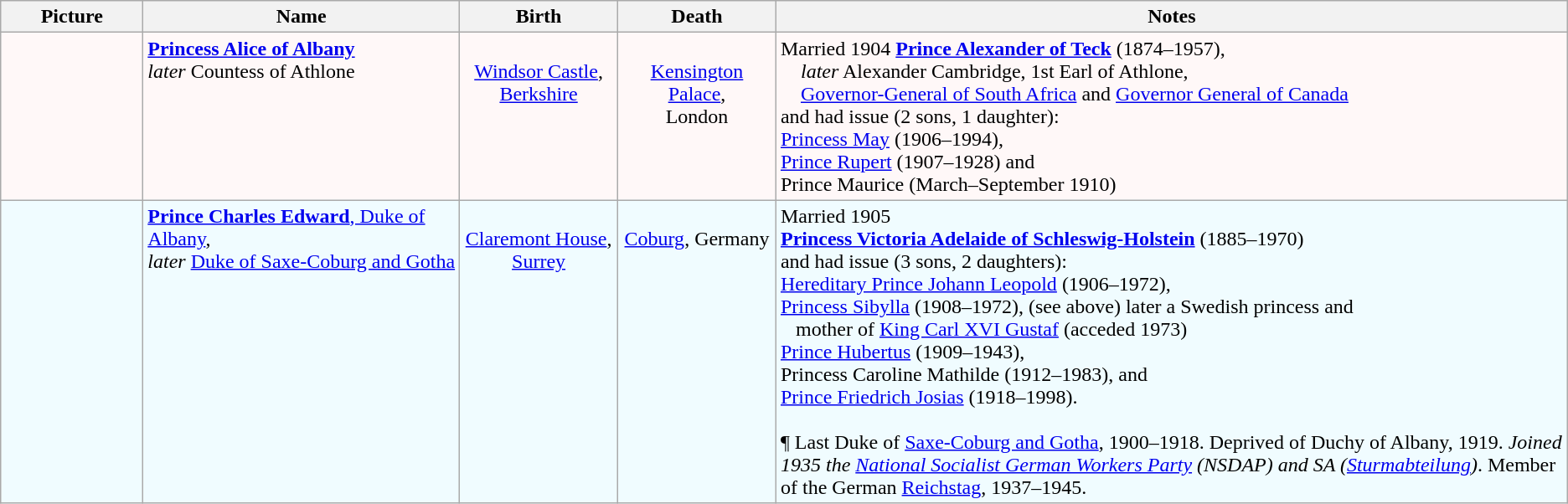<table class="sortable wikitable">
<tr>
<th class="unsortable" width="9%">Picture</th>
<th width="20%">Name</th>
<th width="10%">Birth</th>
<th width="10%">Death</th>
<th class="unsortable" width="50%">Notes</th>
</tr>
<tr valign="top" bgcolor=fff8f8>
<td align=center></td>
<td><a href='#'><strong>Princess Alice of Albany</strong></a><br><em>later</em> Countess of Athlone</td>
<td align=center><br><a href='#'>Windsor Castle</a>, <a href='#'>Berkshire</a></td>
<td align=center><br><a href='#'>Kensington Palace</a>,<br> London</td>
<td>Married 1904 <strong><a href='#'>Prince Alexander of Teck</a></strong> (1874–1957),<br>    <em>later</em> Alexander Cambridge, 1st Earl of Athlone,<br>    <a href='#'>Governor-General of South Africa</a> and <a href='#'>Governor General of Canada</a><br> and had issue (2 sons, 1 daughter): <br><a href='#'>Princess May</a> (1906–1994),<br> <a href='#'>Prince Rupert</a> (1907–1928) and <br>Prince Maurice (March–September 1910)</td>
</tr>
<tr valign="top" bgcolor=f0fcff>
<td align=center></td>
<td><a href='#'><strong>Prince Charles Edward</strong>, Duke of Albany</a>,<br> <em>later</em> <a href='#'>Duke of Saxe-Coburg and Gotha</a></td>
<td align=center><br><a href='#'>Claremont House</a>,<br> <a href='#'>Surrey</a></td>
<td align=center><br><a href='#'>Coburg</a>, Germany</td>
<td>Married 1905<br> <strong><a href='#'>Princess Victoria Adelaide of Schleswig-Holstein</a></strong> (1885–1970)<br> and had issue (3 sons, 2 daughters):<br> <a href='#'>Hereditary Prince Johann Leopold</a> (1906–1972),<br> <a href='#'>Princess Sibylla</a> (1908–1972), (see above) later a Swedish princess and<br>    mother of <a href='#'>King Carl XVI Gustaf</a> (acceded 1973)<br> <a href='#'>Prince Hubertus</a> (1909–1943), <br>Princess Caroline Mathilde (1912–1983), and<br> <a href='#'>Prince Friedrich Josias</a> (1918–1998).<br><br>¶ Last Duke of <a href='#'>Saxe-Coburg and Gotha</a>, 1900–1918. Deprived of Duchy of Albany, 1919. <em>Joined 1935 the <a href='#'>National Socialist German Workers Party</a> (NSDAP) and SA (<a href='#'>Sturmabteilung</a>)</em>. Member of the German <a href='#'>Reichstag</a>, 1937–1945.</td>
</tr>
</table>
